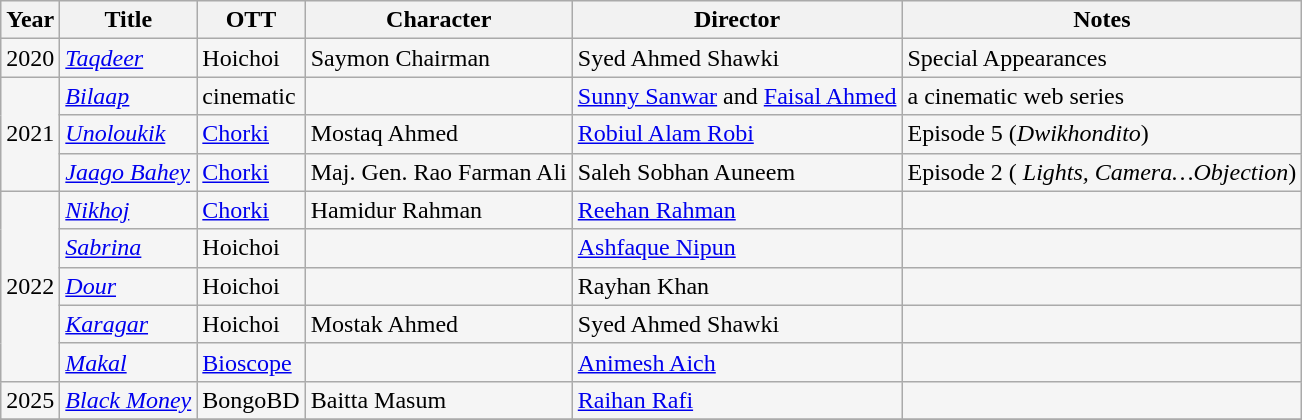<table class="wikitable sortable" style="background:#F5F5F5;">
<tr>
<th>Year</th>
<th>Title</th>
<th>OTT</th>
<th>Character</th>
<th>Director</th>
<th>Notes</th>
</tr>
<tr>
<td>2020</td>
<td><em><a href='#'>Taqdeer</a></em></td>
<td>Hoichoi</td>
<td>Saymon Chairman</td>
<td>Syed Ahmed Shawki</td>
<td>Special Appearances</td>
</tr>
<tr>
<td rowspan="3">2021</td>
<td><em><a href='#'>Bilaap</a></em></td>
<td>cinematic</td>
<td></td>
<td><a href='#'>Sunny Sanwar</a> and <a href='#'>Faisal Ahmed</a></td>
<td>a cinematic web series</td>
</tr>
<tr>
<td><em><a href='#'>Unoloukik</a></em></td>
<td><a href='#'>Chorki</a></td>
<td>Mostaq Ahmed</td>
<td><a href='#'>Robiul Alam Robi</a></td>
<td>Episode 5 (<em>Dwikhondito</em>)</td>
</tr>
<tr>
<td><em><a href='#'>Jaago Bahey</a></em></td>
<td><a href='#'>Chorki</a></td>
<td>Maj. Gen. Rao Farman Ali</td>
<td>Saleh Sobhan Auneem</td>
<td>Episode 2 (<em> Lights, Camera…Objection</em>)</td>
</tr>
<tr>
<td rowspan="5">2022</td>
<td><em><a href='#'>Nikhoj</a></em></td>
<td><a href='#'>Chorki</a></td>
<td>Hamidur Rahman</td>
<td><a href='#'>Reehan Rahman</a></td>
<td></td>
</tr>
<tr>
<td><em><a href='#'>Sabrina</a></em></td>
<td>Hoichoi</td>
<td></td>
<td><a href='#'>Ashfaque Nipun</a></td>
<td></td>
</tr>
<tr>
<td><em><a href='#'>Dour</a></em></td>
<td>Hoichoi</td>
<td></td>
<td>Rayhan Khan</td>
<td></td>
</tr>
<tr>
<td><em><a href='#'>Karagar</a></em></td>
<td>Hoichoi</td>
<td>Mostak Ahmed</td>
<td>Syed Ahmed Shawki</td>
<td></td>
</tr>
<tr>
<td><em><a href='#'>Makal</a></em></td>
<td><a href='#'>Bioscope</a></td>
<td></td>
<td><a href='#'>Animesh Aich</a></td>
<td></td>
</tr>
<tr>
<td>2025</td>
<td><em><a href='#'>Black Money</a></em></td>
<td>BongoBD</td>
<td>Baitta Masum</td>
<td><a href='#'>Raihan Rafi</a></td>
<td></td>
</tr>
<tr>
</tr>
</table>
